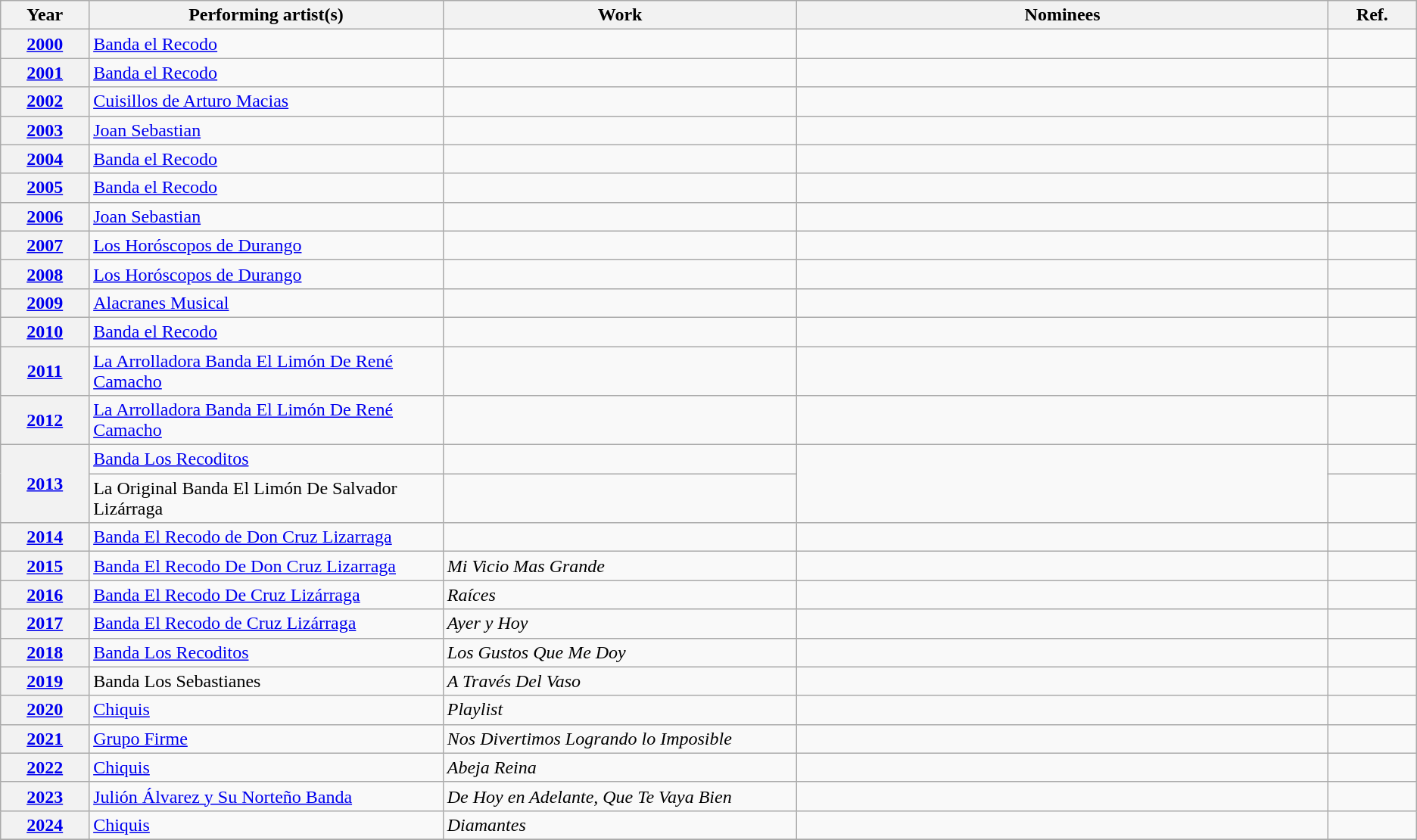<table class="wikitable plainrowheaders sortable">
<tr>
<th scope="col" width="5%">Year</th>
<th scope="col" width="20%">Performing artist(s)</th>
<th scope="col" width="20%">Work</th>
<th scope="col" class="unsortable" width="30%">Nominees</th>
<th scope="col" class="unsortable" width="5%">Ref.</th>
</tr>
<tr>
<th style="text-align:center;"><a href='#'>2000</a></th>
<td><a href='#'>Banda el Recodo</a></td>
<td></td>
<td></td>
<td style="text-align:center;"></td>
</tr>
<tr>
<th style="text-align:center;"><a href='#'>2001</a></th>
<td><a href='#'>Banda el Recodo</a></td>
<td></td>
<td></td>
<td style="text-align:center;"></td>
</tr>
<tr>
<th style="text-align:center;"><a href='#'>2002</a></th>
<td><a href='#'>Cuisillos de Arturo Macias</a></td>
<td></td>
<td></td>
<td style="text-align:center;"></td>
</tr>
<tr>
<th style="text-align:center;"><a href='#'>2003</a></th>
<td><a href='#'>Joan Sebastian</a></td>
<td></td>
<td></td>
<td style="text-align:center;"></td>
</tr>
<tr>
<th style="text-align:center;"><a href='#'>2004</a></th>
<td><a href='#'>Banda el Recodo</a></td>
<td></td>
<td></td>
<td style="text-align:center;"></td>
</tr>
<tr>
<th style="text-align:center;"><a href='#'>2005</a></th>
<td><a href='#'>Banda el Recodo</a></td>
<td></td>
<td></td>
<td style="text-align:center;"></td>
</tr>
<tr>
<th style="text-align:center;"><a href='#'>2006</a></th>
<td><a href='#'>Joan Sebastian</a></td>
<td></td>
<td></td>
<td style="text-align:center;"></td>
</tr>
<tr>
<th style="text-align:center;"><a href='#'>2007</a></th>
<td><a href='#'>Los Horóscopos de Durango</a></td>
<td></td>
<td></td>
<td style="text-align:center;"></td>
</tr>
<tr>
<th style="text-align:center;"><a href='#'>2008</a></th>
<td><a href='#'>Los Horóscopos de Durango</a></td>
<td></td>
<td></td>
<td style="text-align:center;"></td>
</tr>
<tr>
<th style="text-align:center;"><a href='#'>2009</a></th>
<td><a href='#'>Alacranes Musical</a></td>
<td></td>
<td></td>
<td style="text-align:center;"></td>
</tr>
<tr>
<th style="text-align:center;"><a href='#'>2010</a></th>
<td><a href='#'>Banda el Recodo</a></td>
<td></td>
<td></td>
<td style="text-align:center;"></td>
</tr>
<tr>
<th style="text-align:center;"><a href='#'>2011</a></th>
<td><a href='#'>La Arrolladora Banda El Limón De René Camacho</a></td>
<td></td>
<td></td>
<td style="text-align:center;"></td>
</tr>
<tr>
<th style="text-align:center;"><a href='#'>2012</a></th>
<td><a href='#'>La Arrolladora Banda El Limón De René Camacho</a></td>
<td></td>
<td></td>
<td style="text-align:center;"></td>
</tr>
<tr>
<th rowspan="2" style="text-align:center;"><a href='#'>2013</a></th>
<td><a href='#'>Banda Los Recoditos</a></td>
<td></td>
<td rowspan="2"></td>
<td align="center"></td>
</tr>
<tr>
<td>La Original Banda El Limón De Salvador Lizárraga</td>
<td></td>
<td align="center"></td>
</tr>
<tr>
<th style="text-align:center;"><a href='#'>2014</a></th>
<td><a href='#'>Banda El Recodo de Don Cruz Lizarraga</a></td>
<td></td>
<td></td>
<td style="text-align:center;"></td>
</tr>
<tr>
<th style="text-align:center;"><a href='#'>2015</a></th>
<td><a href='#'>Banda El Recodo De Don Cruz Lizarraga</a></td>
<td><em>Mi Vicio Mas Grande</em></td>
<td></td>
<td style="text-align:center;"></td>
</tr>
<tr>
<th style="text-align:center;"><a href='#'>2016</a></th>
<td><a href='#'>Banda El Recodo De Cruz Lizárraga</a></td>
<td><em>Raíces</em></td>
<td></td>
<td style="text-align:center;"></td>
</tr>
<tr>
<th style="text-align:center;"><a href='#'>2017</a></th>
<td><a href='#'>Banda El Recodo de Cruz Lizárraga</a></td>
<td><em>Ayer y Hoy</em></td>
<td></td>
<td style="text-align:center;"></td>
</tr>
<tr>
<th style="text-align:center;"><a href='#'>2018</a></th>
<td><a href='#'>Banda Los Recoditos</a></td>
<td><em>Los Gustos Que Me Doy</em></td>
<td></td>
<td style="text-align:center;"></td>
</tr>
<tr>
<th style="text-align:center;"><a href='#'>2019</a></th>
<td>Banda Los Sebastianes</td>
<td><em>A Través Del Vaso</em></td>
<td></td>
<td style="text-align:center;"></td>
</tr>
<tr>
<th style="text-align:center;"><a href='#'>2020</a></th>
<td><a href='#'>Chiquis</a></td>
<td><em>Playlist</em></td>
<td></td>
<td style="text-align:center;"></td>
</tr>
<tr>
<th style="text-align:center;"><a href='#'>2021</a></th>
<td><a href='#'>Grupo Firme</a></td>
<td><em>Nos Divertimos Logrando lo Imposible</em></td>
<td></td>
<td style="text-align:center;"></td>
</tr>
<tr>
<th style="text-align:center;" scope="row"><a href='#'><strong>2022</strong></a></th>
<td><a href='#'>Chiquis</a></td>
<td><em>Abeja Reina</em></td>
<td></td>
<td style="text-align:center;"></td>
</tr>
<tr>
<th style="text-align:center;" scope="row"><a href='#'><strong>2023</strong></a></th>
<td><a href='#'>Julión Álvarez y Su Norteño Banda</a></td>
<td><em>De Hoy en Adelante, Que Te Vaya Bien</em></td>
<td></td>
<td style="text-align:center;"></td>
</tr>
<tr>
<th style="text-align:center;" scope="row"><a href='#'><strong>2024</strong></a></th>
<td><a href='#'>Chiquis</a></td>
<td><em>Diamantes</em></td>
<td></td>
<td align="center"></td>
</tr>
<tr>
</tr>
</table>
